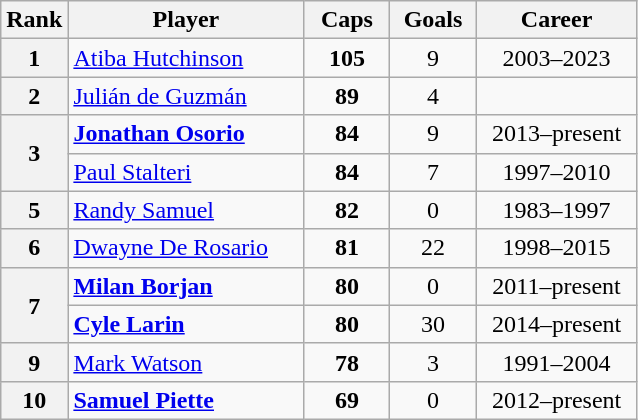<table class="wikitable sortable" style="text-align:center;">
<tr>
<th width=30px>Rank</th>
<th width=150px>Player</th>
<th width=50px>Caps</th>
<th width=50px>Goals</th>
<th width=100px>Career</th>
</tr>
<tr>
<th>1</th>
<td align="left"><a href='#'>Atiba Hutchinson</a></td>
<td><strong>105</strong></td>
<td>9</td>
<td>2003–2023</td>
</tr>
<tr>
<th>2</th>
<td align="left"><a href='#'>Julián de Guzmán</a></td>
<td><strong>89</strong></td>
<td>4</td>
<td></td>
</tr>
<tr>
<th rowspan="2">3</th>
<td align="left"><strong><a href='#'>Jonathan Osorio</a></strong></td>
<td><strong>84</strong></td>
<td>9</td>
<td>2013–present</td>
</tr>
<tr>
<td align="left"><a href='#'>Paul Stalteri</a></td>
<td><strong>84</strong></td>
<td>7</td>
<td>1997–2010</td>
</tr>
<tr>
<th>5</th>
<td align="left"><a href='#'>Randy Samuel</a></td>
<td><strong>82</strong></td>
<td>0</td>
<td>1983–1997</td>
</tr>
<tr>
<th>6</th>
<td align="left"><a href='#'>Dwayne De Rosario</a></td>
<td><strong>81</strong></td>
<td>22</td>
<td>1998–2015</td>
</tr>
<tr>
<th rowspan="2">7</th>
<td align="left"><strong><a href='#'>Milan Borjan</a></strong></td>
<td><strong>80</strong></td>
<td>0</td>
<td>2011–present</td>
</tr>
<tr>
<td align="left"><strong><a href='#'>Cyle Larin</a></strong></td>
<td><strong>80</strong></td>
<td>30</td>
<td>2014–present</td>
</tr>
<tr>
<th>9</th>
<td align="left"><a href='#'>Mark Watson</a></td>
<td><strong>78</strong></td>
<td>3</td>
<td>1991–2004</td>
</tr>
<tr>
<th>10</th>
<td align="left"><strong><a href='#'>Samuel Piette</a></strong></td>
<td><strong>69</strong></td>
<td>0</td>
<td>2012–present</td>
</tr>
</table>
